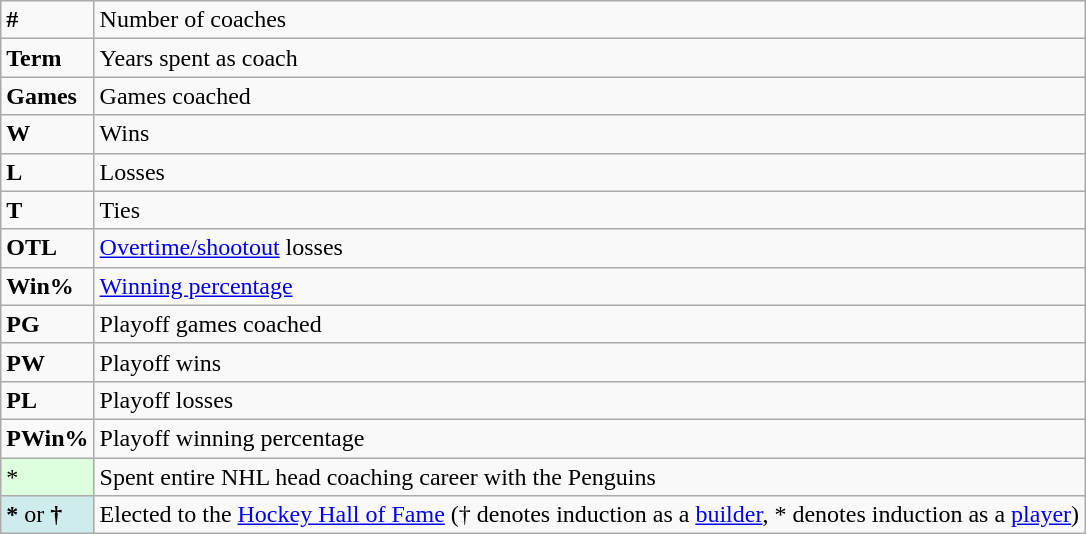<table class="wikitable">
<tr>
<td><strong>#</strong></td>
<td>Number of coaches</td>
</tr>
<tr>
<td><strong>Term</strong></td>
<td>Years spent as coach</td>
</tr>
<tr>
<td><strong>Games</strong></td>
<td>Games coached</td>
</tr>
<tr>
<td><strong>W</strong></td>
<td>Wins</td>
</tr>
<tr>
<td><strong>L</strong></td>
<td>Losses</td>
</tr>
<tr>
<td><strong>T</strong></td>
<td>Ties</td>
</tr>
<tr>
<td><strong>OTL</strong></td>
<td><a href='#'>Overtime/shootout</a> losses</td>
</tr>
<tr>
<td><strong>Win%</strong></td>
<td><a href='#'>Winning percentage</a></td>
</tr>
<tr>
<td><strong>PG</strong></td>
<td>Playoff games coached</td>
</tr>
<tr>
<td><strong>PW</strong></td>
<td>Playoff wins</td>
</tr>
<tr>
<td><strong>PL</strong></td>
<td>Playoff losses</td>
</tr>
<tr>
<td><strong>PWin%</strong></td>
<td>Playoff winning percentage</td>
</tr>
<tr>
<td style="background-color:#ddffdd">*</td>
<td>Spent entire NHL head coaching career with the Penguins</td>
</tr>
<tr>
<td style="background-color:#CFECEC"><strong>*</strong> or <strong>†</strong></td>
<td>Elected to the <a href='#'>Hockey Hall of Fame</a> († denotes induction as a <a href='#'>builder</a>, * denotes induction as a <a href='#'>player</a>)</td>
</tr>
</table>
